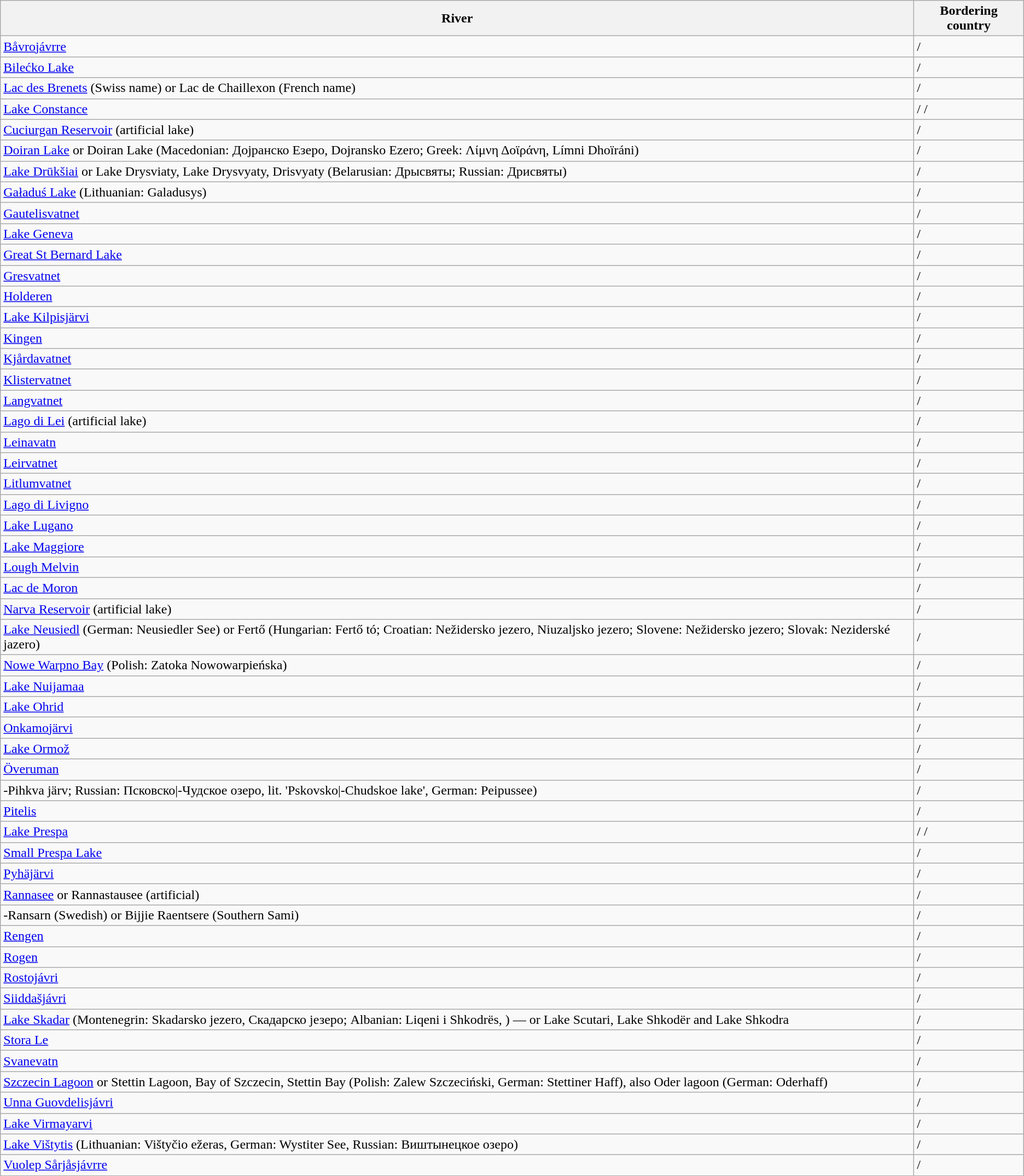<table class="wikitable sortable">
<tr>
<th>River</th>
<th>Bordering country</th>
</tr>
<tr>
<td><a href='#'>Båvrojávrre</a></td>
<td>/ </td>
</tr>
<tr>
<td><a href='#'>Bilećko Lake</a></td>
<td>/ </td>
</tr>
<tr>
<td><a href='#'>Lac des Brenets</a> (Swiss name) or Lac de Chaillexon (French name)</td>
<td>/ </td>
</tr>
<tr>
<td><a href='#'>Lake Constance</a></td>
<td>/ / </td>
</tr>
<tr>
<td><a href='#'>Cuciurgan Reservoir</a> (artificial lake)</td>
<td>/ </td>
</tr>
<tr>
<td><a href='#'>Doiran Lake</a> or Doiran Lake (Macedonian: Дојранско Езеро, Dojransko Ezero; Greek: Λίμνη Δοϊράνη, Límni Dhoïráni)</td>
<td>/ </td>
</tr>
<tr>
<td><a href='#'>Lake Drūkšiai</a> or Lake Drysviaty, Lake Drysvyaty, Drisvyaty (Belarusian: Дрысвяты; Russian: Дрисвяты)</td>
<td>/ </td>
</tr>
<tr>
<td><a href='#'>Gaładuś Lake</a> (Lithuanian: Galadusys)</td>
<td>/ </td>
</tr>
<tr>
<td><a href='#'>Gautelisvatnet</a></td>
<td>/ </td>
</tr>
<tr>
<td><a href='#'>Lake Geneva</a></td>
<td>/ </td>
</tr>
<tr>
<td><a href='#'>Great St Bernard Lake</a></td>
<td>/ </td>
</tr>
<tr>
<td><a href='#'>Gresvatnet</a></td>
<td>/ </td>
</tr>
<tr>
<td><a href='#'>Holderen</a></td>
<td>/ </td>
</tr>
<tr>
<td><a href='#'>Lake Kilpisjärvi</a></td>
<td>/ </td>
</tr>
<tr>
<td><a href='#'>Kingen</a></td>
<td>/ </td>
</tr>
<tr>
<td><a href='#'>Kjårdavatnet</a></td>
<td>/ </td>
</tr>
<tr>
<td><a href='#'>Klistervatnet</a></td>
<td>/ </td>
</tr>
<tr>
<td><a href='#'>Langvatnet</a></td>
<td>/ </td>
</tr>
<tr>
<td><a href='#'>Lago di Lei</a> (artificial lake)</td>
<td>/ </td>
</tr>
<tr>
<td><a href='#'>Leinavatn</a></td>
<td>/ </td>
</tr>
<tr>
<td><a href='#'>Leirvatnet</a></td>
<td>/ </td>
</tr>
<tr>
<td><a href='#'>Litlumvatnet</a></td>
<td>/ </td>
</tr>
<tr>
<td><a href='#'>Lago di Livigno</a></td>
<td>/ </td>
</tr>
<tr>
<td><a href='#'>Lake Lugano</a></td>
<td>/ </td>
</tr>
<tr>
<td><a href='#'>Lake Maggiore</a></td>
<td>/ </td>
</tr>
<tr>
<td><a href='#'>Lough Melvin</a></td>
<td>/ </td>
</tr>
<tr>
<td><a href='#'>Lac de Moron</a></td>
<td>/ </td>
</tr>
<tr>
<td><a href='#'>Narva Reservoir</a> (artificial lake)</td>
<td>/ </td>
</tr>
<tr>
<td><a href='#'>Lake Neusiedl</a> (German: Neusiedler See) or Fertő (Hungarian: Fertő tó; Croatian: Nežidersko jezero, Niuzaljsko jezero; Slovene: Nežidersko jezero; Slovak: Neziderské jazero)</td>
<td>/ </td>
</tr>
<tr>
<td><a href='#'>Nowe Warpno Bay</a> (Polish: Zatoka Nowowarpieńska)</td>
<td>/ </td>
</tr>
<tr>
<td><a href='#'>Lake Nuijamaa</a></td>
<td>/ </td>
</tr>
<tr>
<td><a href='#'>Lake Ohrid</a></td>
<td>/ </td>
</tr>
<tr>
<td><a href='#'>Onkamojärvi</a></td>
<td>/ </td>
</tr>
<tr>
<td><a href='#'>Lake Ormož</a></td>
<td>/ </td>
</tr>
<tr>
<td><a href='#'>Överuman</a></td>
<td>/ </td>
</tr>
<tr>
<td>-Pihkva järv; Russian: Псковско|-Чудское озеро, lit. 'Pskovsko|-Chudskoe lake', German: Peipussee)</td>
<td>/ </td>
</tr>
<tr>
<td><a href='#'>Pitelis</a></td>
<td>/ </td>
</tr>
<tr>
<td><a href='#'>Lake Prespa</a></td>
<td>/ / </td>
</tr>
<tr>
<td><a href='#'>Small Prespa Lake</a></td>
<td>/ </td>
</tr>
<tr>
<td><a href='#'>Pyhäjärvi</a></td>
<td>/ </td>
</tr>
<tr>
<td><a href='#'>Rannasee</a> or Rannastausee (artificial)</td>
<td>/ </td>
</tr>
<tr>
<td>-Ransarn (Swedish) or Bijjie Raentsere (Southern Sami)</td>
<td>/ </td>
</tr>
<tr>
<td><a href='#'>Rengen</a></td>
<td>/ </td>
</tr>
<tr>
<td><a href='#'>Rogen</a></td>
<td>/ </td>
</tr>
<tr>
<td><a href='#'>Rostojávri</a></td>
<td>/ </td>
</tr>
<tr>
<td><a href='#'>Siiddašjávri</a></td>
<td>/ </td>
</tr>
<tr>
<td><a href='#'>Lake Skadar</a> (Montenegrin: Skadarsko jezero, Скадарско језеро; Albanian: Liqeni i Shkodrës, ) — or Lake Scutari, Lake Shkodër and Lake Shkodra</td>
<td>/ </td>
</tr>
<tr>
<td><a href='#'>Stora Le</a></td>
<td>/ </td>
</tr>
<tr>
<td><a href='#'>Svanevatn</a></td>
<td>/ </td>
</tr>
<tr>
<td><a href='#'>Szczecin Lagoon</a> or Stettin Lagoon, Bay of Szczecin, Stettin Bay (Polish: Zalew Szczeciński, German: Stettiner Haff), also Oder lagoon (German: Oderhaff)</td>
<td>/ </td>
</tr>
<tr>
<td><a href='#'>Unna Guovdelisjávri</a></td>
<td>/ </td>
</tr>
<tr>
<td><a href='#'>Lake Virmayarvi</a></td>
<td>/ </td>
</tr>
<tr>
<td><a href='#'>Lake Vištytis</a> (Lithuanian: Vištyčio ežeras, German: Wystiter See, Russian: Виштынецкое озеро)</td>
<td>/ </td>
</tr>
<tr>
<td><a href='#'>Vuolep Sårjåsjávrre</a></td>
<td>/ </td>
</tr>
</table>
